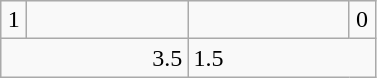<table class=wikitable>
<tr>
<td align=center width=10>1</td>
<td align="center" width="100"></td>
<td align="center" width="100" !></td>
<td align="center" width="10">0</td>
</tr>
<tr>
<td colspan=2 align=right>3.5</td>
<td colspan="2">1.5</td>
</tr>
</table>
